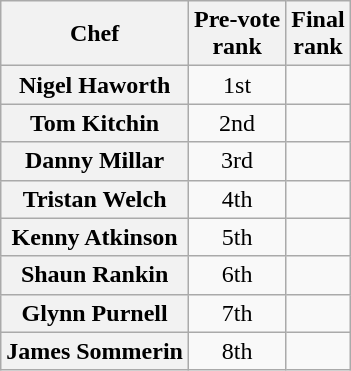<table class="wikitable sortable" style="text-align:center;">
<tr>
<th scope="col">Chef</th>
<th scope="col">Pre-vote<br>rank</th>
<th scope="col">Final<br>rank</th>
</tr>
<tr>
<th scope="row">Nigel Haworth</th>
<td>1st</td>
<td></td>
</tr>
<tr>
<th scope="row">Tom Kitchin</th>
<td>2nd</td>
<td></td>
</tr>
<tr>
<th scope="row">Danny Millar</th>
<td>3rd</td>
<td></td>
</tr>
<tr>
<th scope="row">Tristan Welch</th>
<td>4th</td>
<td></td>
</tr>
<tr>
<th scope="row">Kenny Atkinson</th>
<td>5th</td>
<td></td>
</tr>
<tr>
<th scope="row">Shaun Rankin</th>
<td>6th</td>
<td></td>
</tr>
<tr>
<th scope="row">Glynn Purnell</th>
<td>7th</td>
<td></td>
</tr>
<tr>
<th scope="row">James Sommerin</th>
<td>8th</td>
<td></td>
</tr>
</table>
